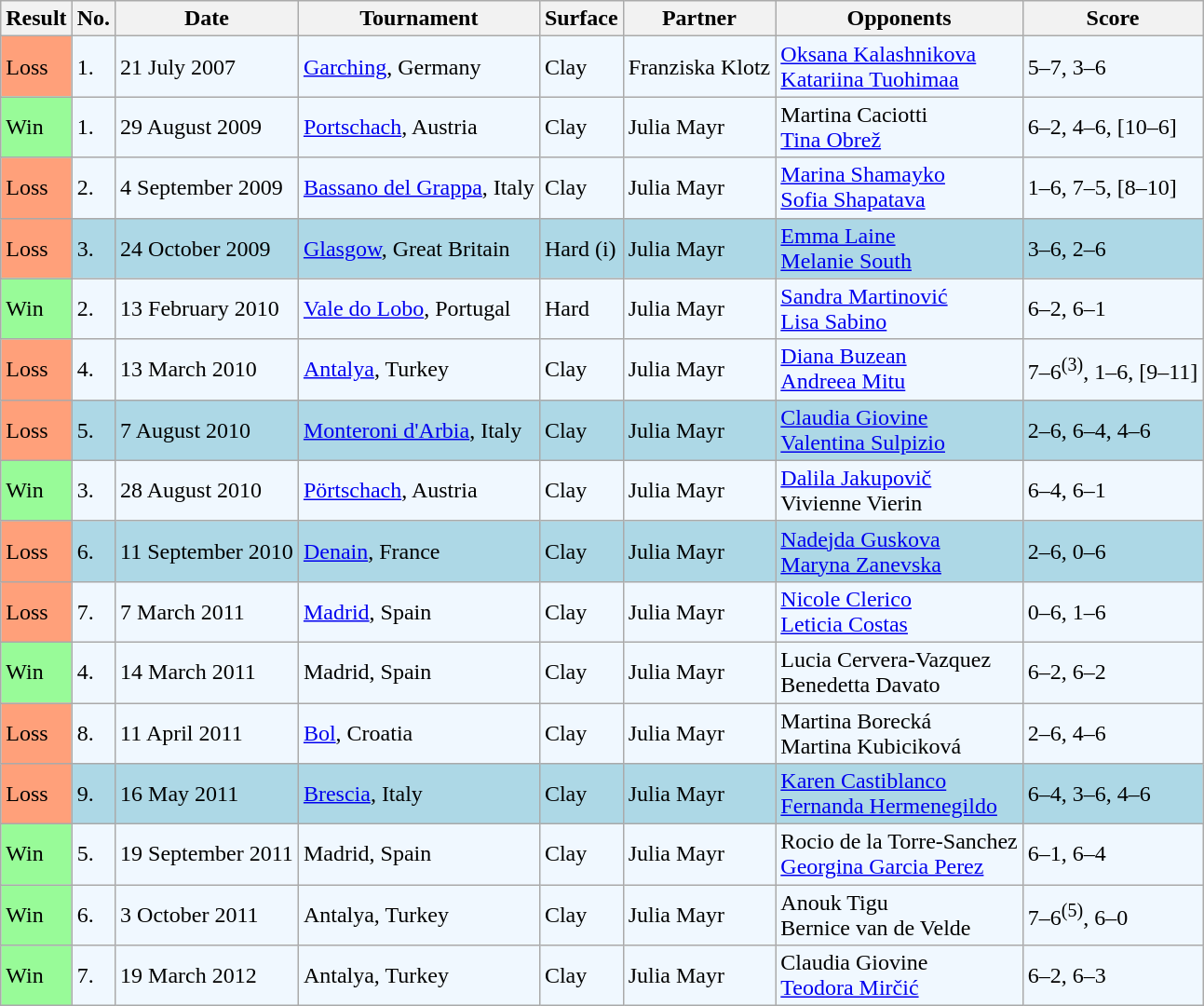<table class="sortable wikitable">
<tr>
<th>Result</th>
<th>No.</th>
<th>Date</th>
<th>Tournament</th>
<th>Surface</th>
<th>Partner</th>
<th>Opponents</th>
<th class="unsortable">Score</th>
</tr>
<tr style="background:#f0f8ff;">
<td style="background:#ffa07a;">Loss</td>
<td>1.</td>
<td>21 July 2007</td>
<td><a href='#'>Garching</a>, Germany</td>
<td>Clay</td>
<td> Franziska Klotz</td>
<td> <a href='#'>Oksana Kalashnikova</a> <br>  <a href='#'>Katariina Tuohimaa</a></td>
<td>5–7, 3–6</td>
</tr>
<tr style="background:#f0f8ff;">
<td style="background:#98fb98;">Win</td>
<td>1.</td>
<td>29 August 2009</td>
<td><a href='#'>Portschach</a>, Austria</td>
<td>Clay</td>
<td> Julia Mayr</td>
<td> Martina Caciotti <br>  <a href='#'>Tina Obrež</a></td>
<td>6–2, 4–6, [10–6]</td>
</tr>
<tr style="background:#f0f8ff;">
<td style="background:#ffa07a;">Loss</td>
<td>2.</td>
<td>4 September 2009</td>
<td><a href='#'>Bassano del Grappa</a>, Italy</td>
<td>Clay</td>
<td> Julia Mayr</td>
<td> <a href='#'>Marina Shamayko</a> <br>  <a href='#'>Sofia Shapatava</a></td>
<td>1–6, 7–5, [8–10]</td>
</tr>
<tr style="background:lightblue;">
<td style="background:#ffa07a;">Loss</td>
<td>3.</td>
<td>24 October 2009</td>
<td><a href='#'>Glasgow</a>, Great Britain</td>
<td>Hard (i)</td>
<td> Julia Mayr</td>
<td> <a href='#'>Emma Laine</a> <br>  <a href='#'>Melanie South</a></td>
<td>3–6, 2–6</td>
</tr>
<tr style="background:#f0f8ff;">
<td style="background:#98fb98;">Win</td>
<td>2.</td>
<td>13 February 2010</td>
<td><a href='#'>Vale do Lobo</a>, Portugal</td>
<td>Hard</td>
<td> Julia Mayr</td>
<td> <a href='#'>Sandra Martinović</a> <br>  <a href='#'>Lisa Sabino</a></td>
<td>6–2, 6–1</td>
</tr>
<tr style="background:#f0f8ff;">
<td style="background:#ffa07a;">Loss</td>
<td>4.</td>
<td>13 March 2010</td>
<td><a href='#'>Antalya</a>, Turkey</td>
<td>Clay</td>
<td> Julia Mayr</td>
<td> <a href='#'>Diana Buzean</a> <br>  <a href='#'>Andreea Mitu</a></td>
<td>7–6<sup>(3)</sup>, 1–6, [9–11]</td>
</tr>
<tr style="background:lightblue;">
<td style="background:#ffa07a;">Loss</td>
<td>5.</td>
<td>7 August 2010</td>
<td><a href='#'>Monteroni d'Arbia</a>, Italy</td>
<td>Clay</td>
<td> Julia Mayr</td>
<td> <a href='#'>Claudia Giovine</a> <br>  <a href='#'>Valentina Sulpizio</a></td>
<td>2–6, 6–4, 4–6</td>
</tr>
<tr style="background:#f0f8ff;">
<td style="background:#98fb98;">Win</td>
<td>3.</td>
<td>28 August 2010</td>
<td><a href='#'>Pörtschach</a>, Austria</td>
<td>Clay</td>
<td> Julia Mayr</td>
<td> <a href='#'>Dalila Jakupovič</a> <br>  Vivienne Vierin</td>
<td>6–4, 6–1</td>
</tr>
<tr style="background:lightblue;">
<td style="background:#ffa07a;">Loss</td>
<td>6.</td>
<td>11 September 2010</td>
<td><a href='#'>Denain</a>, France</td>
<td>Clay</td>
<td> Julia Mayr</td>
<td> <a href='#'>Nadejda Guskova</a> <br>  <a href='#'>Maryna Zanevska</a></td>
<td>2–6, 0–6</td>
</tr>
<tr style="background:#f0f8ff;">
<td style="background:#ffa07a;">Loss</td>
<td>7.</td>
<td>7 March 2011</td>
<td><a href='#'>Madrid</a>, Spain</td>
<td>Clay</td>
<td> Julia Mayr</td>
<td> <a href='#'>Nicole Clerico</a> <br>  <a href='#'>Leticia Costas</a></td>
<td>0–6, 1–6</td>
</tr>
<tr style="background:#f0f8ff;">
<td style="background:#98fb98;">Win</td>
<td>4.</td>
<td>14 March 2011</td>
<td>Madrid, Spain</td>
<td>Clay</td>
<td> Julia Mayr</td>
<td> Lucia Cervera-Vazquez <br>  Benedetta Davato</td>
<td>6–2, 6–2</td>
</tr>
<tr style="background:#f0f8ff;">
<td style="background:#ffa07a;">Loss</td>
<td>8.</td>
<td>11 April 2011</td>
<td><a href='#'>Bol</a>, Croatia</td>
<td>Clay</td>
<td> Julia Mayr</td>
<td> Martina Borecká <br>  Martina Kubiciková</td>
<td>2–6, 4–6</td>
</tr>
<tr style="background:lightblue;">
<td style="background:#ffa07a;">Loss</td>
<td>9.</td>
<td>16 May 2011</td>
<td><a href='#'>Brescia</a>, Italy</td>
<td>Clay</td>
<td> Julia Mayr</td>
<td> <a href='#'>Karen Castiblanco</a> <br>  <a href='#'>Fernanda Hermenegildo</a></td>
<td>6–4, 3–6, 4–6</td>
</tr>
<tr style="background:#f0f8ff;">
<td style="background:#98fb98;">Win</td>
<td>5.</td>
<td>19 September 2011</td>
<td>Madrid, Spain</td>
<td>Clay</td>
<td> Julia Mayr</td>
<td> Rocio de la Torre-Sanchez <br>  <a href='#'>Georgina Garcia Perez</a></td>
<td>6–1, 6–4</td>
</tr>
<tr style="background:#f0f8ff;">
<td style="background:#98fb98;">Win</td>
<td>6.</td>
<td>3 October 2011</td>
<td>Antalya, Turkey</td>
<td>Clay</td>
<td> Julia Mayr</td>
<td> Anouk Tigu <br>  Bernice van de Velde</td>
<td>7–6<sup>(5)</sup>, 6–0</td>
</tr>
<tr style="background:#f0f8ff;">
<td style="background:#98fb98;">Win</td>
<td>7.</td>
<td>19 March 2012</td>
<td>Antalya, Turkey</td>
<td>Clay</td>
<td> Julia Mayr</td>
<td> Claudia Giovine <br>  <a href='#'>Teodora Mirčić</a></td>
<td>6–2, 6–3</td>
</tr>
</table>
